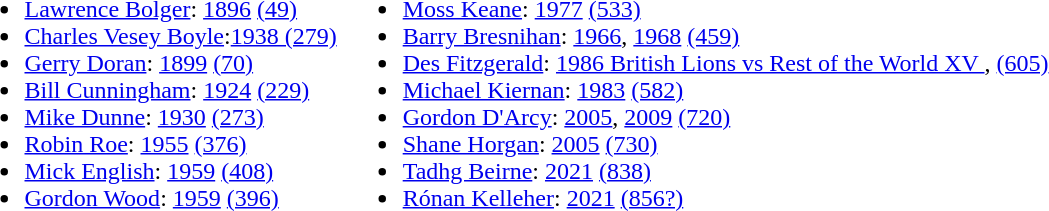<table>
<tr style="vertical-align:top">
<td><br><ul><li><a href='#'>Lawrence Bolger</a>: <a href='#'>1896</a> <a href='#'>(49)</a></li><li><a href='#'>Charles Vesey Boyle</a>:<a href='#'>1938 (279)</a></li><li><a href='#'>Gerry Doran</a>: <a href='#'>1899</a> <a href='#'>(70)</a></li><li><a href='#'>Bill Cunningham</a>: <a href='#'>1924</a> <a href='#'>(229)</a></li><li><a href='#'>Mike Dunne</a>: <a href='#'>1930</a> <a href='#'>(273)</a></li><li><a href='#'>Robin Roe</a>: <a href='#'>1955</a> <a href='#'>(376)</a></li><li><a href='#'>Mick English</a>: <a href='#'>1959</a> <a href='#'>(408)</a></li><li><a href='#'>Gordon Wood</a>: <a href='#'>1959</a> <a href='#'>(396)</a></li></ul></td>
<td><br><ul><li><a href='#'>Moss Keane</a>: <a href='#'>1977</a> <a href='#'>(533)</a></li><li><a href='#'>Barry Bresnihan</a>: <a href='#'>1966</a>, <a href='#'>1968</a> <a href='#'>(459)</a></li><li><a href='#'>Des Fitzgerald</a>: <a href='#'>1986 British Lions vs Rest of the World XV </a>, <a href='#'>(605)</a></li><li><a href='#'>Michael Kiernan</a>: <a href='#'>1983</a> <a href='#'>(582)</a></li><li><a href='#'>Gordon D'Arcy</a>: <a href='#'>2005</a>, <a href='#'>2009</a> <a href='#'>(720)</a></li><li><a href='#'>Shane Horgan</a>: <a href='#'>2005</a> <a href='#'>(730)</a></li><li><a href='#'>Tadhg Beirne</a>: <a href='#'>2021</a> <a href='#'>(838)</a></li><li><a href='#'>Rónan Kelleher</a>: <a href='#'>2021</a>  <a href='#'>(856?)</a></li></ul></td>
</tr>
</table>
